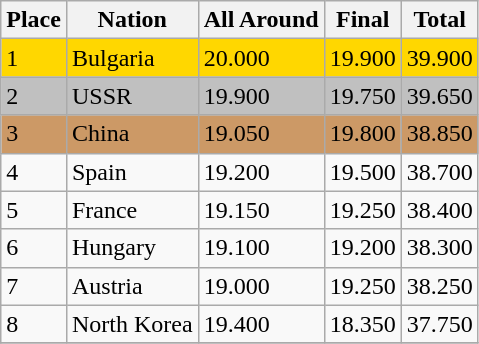<table class="wikitable">
<tr>
<th>Place</th>
<th>Nation</th>
<th>All Around</th>
<th>Final</th>
<th>Total</th>
</tr>
<tr bgcolor=gold>
<td>1</td>
<td> Bulgaria</td>
<td>20.000</td>
<td>19.900</td>
<td>39.900</td>
</tr>
<tr bgcolor=silver>
<td>2</td>
<td> USSR</td>
<td>19.900</td>
<td>19.750</td>
<td>39.650</td>
</tr>
<tr bgcolor=cc9966>
<td>3</td>
<td> China</td>
<td>19.050</td>
<td>19.800</td>
<td>38.850</td>
</tr>
<tr>
<td>4</td>
<td> Spain</td>
<td>19.200</td>
<td>19.500</td>
<td>38.700</td>
</tr>
<tr>
<td>5</td>
<td> France</td>
<td>19.150</td>
<td>19.250</td>
<td>38.400</td>
</tr>
<tr>
<td>6</td>
<td> Hungary</td>
<td>19.100</td>
<td>19.200</td>
<td>38.300</td>
</tr>
<tr>
<td>7</td>
<td> Austria</td>
<td>19.000</td>
<td>19.250</td>
<td>38.250</td>
</tr>
<tr>
<td>8</td>
<td> North Korea</td>
<td>19.400</td>
<td>18.350</td>
<td>37.750</td>
</tr>
<tr>
</tr>
</table>
